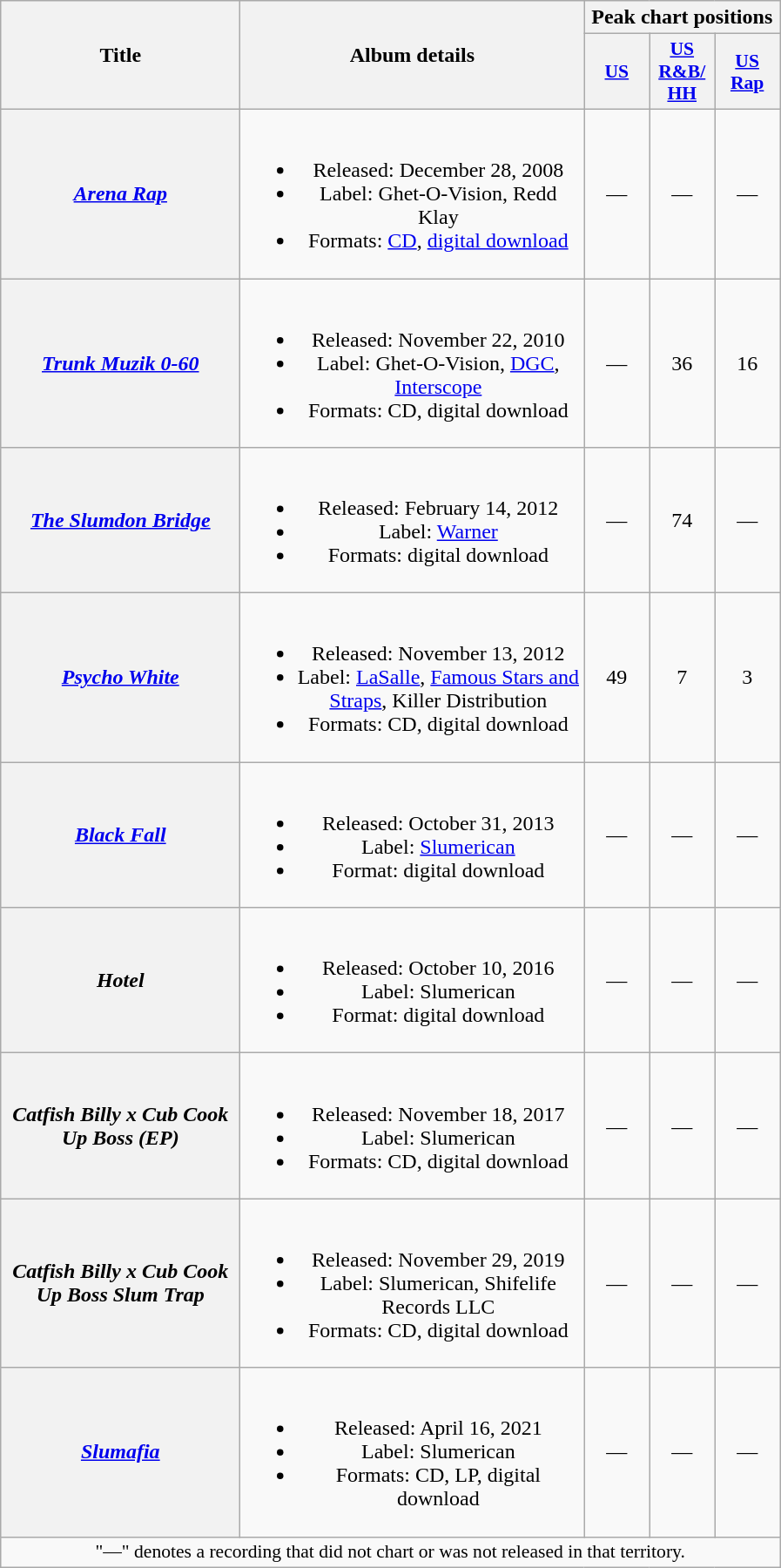<table class="wikitable plainrowheaders" style="text-align:center;">
<tr>
<th scope="col" rowspan="2" style="width:11em;">Title</th>
<th scope="col" rowspan="2" style="width:16em;">Album details</th>
<th scope="col" colspan="3">Peak chart positions</th>
</tr>
<tr>
<th scope="col" style="width:3em;font-size:90%;"><a href='#'>US</a><br></th>
<th scope="col" style="width:3em;font-size:90%;"><a href='#'>US R&B/<br>HH</a><br></th>
<th scope="col" style="width:3em;font-size:90%;"><a href='#'>US <br>Rap</a><br></th>
</tr>
<tr>
<th scope="row"><em><a href='#'>Arena Rap</a></em></th>
<td><br><ul><li>Released: December 28, 2008</li><li>Label: Ghet-O-Vision, Redd Klay</li><li>Formats: <a href='#'>CD</a>, <a href='#'>digital download</a></li></ul></td>
<td>—</td>
<td>—</td>
<td>—</td>
</tr>
<tr>
<th scope="row"><em><a href='#'>Trunk Muzik 0-60</a></em></th>
<td><br><ul><li>Released: November 22, 2010</li><li>Label: Ghet-O-Vision, <a href='#'>DGC</a>, <a href='#'>Interscope</a></li><li>Formats: CD, digital download</li></ul></td>
<td>—</td>
<td>36</td>
<td>16</td>
</tr>
<tr>
<th scope="row"><em><a href='#'>The Slumdon Bridge</a></em><br></th>
<td><br><ul><li>Released: February 14, 2012</li><li>Label: <a href='#'>Warner</a></li><li>Formats: digital download</li></ul></td>
<td>—</td>
<td>74</td>
<td>—</td>
</tr>
<tr>
<th scope="row"><em><a href='#'>Psycho White</a></em><br></th>
<td><br><ul><li>Released: November 13, 2012</li><li>Label: <a href='#'>LaSalle</a>, <a href='#'>Famous Stars and Straps</a>, Killer Distribution</li><li>Formats: CD, digital download</li></ul></td>
<td>49</td>
<td>7</td>
<td>3</td>
</tr>
<tr>
<th scope="row"><em><a href='#'>Black Fall</a></em><br></th>
<td><br><ul><li>Released: October 31, 2013</li><li>Label: <a href='#'>Slumerican</a></li><li>Format: digital download</li></ul></td>
<td>—</td>
<td>—</td>
<td>—</td>
</tr>
<tr>
<th scope="row"><em>Hotel</em></th>
<td><br><ul><li>Released: October 10, 2016</li><li>Label: Slumerican</li><li>Format: digital download</li></ul></td>
<td>—</td>
<td>—</td>
<td>—</td>
</tr>
<tr>
<th scope="row"><em>Catfish Billy x Cub Cook Up Boss (EP)</em><br></th>
<td><br><ul><li>Released: November 18, 2017</li><li>Label: Slumerican</li><li>Formats: CD, digital download</li></ul></td>
<td>—</td>
<td>—</td>
<td>—</td>
</tr>
<tr>
<th scope="row"><em>Catfish Billy x Cub Cook Up Boss Slum Trap</em><br></th>
<td><br><ul><li>Released: November 29, 2019</li><li>Label: Slumerican, Shifelife Records LLC</li><li>Formats: CD, digital download</li></ul></td>
<td>—</td>
<td>—</td>
<td>—</td>
</tr>
<tr>
<th scope="row"><em><a href='#'>Slumafia</a></em><br></th>
<td><br><ul><li>Released: April 16, 2021</li><li>Label: Slumerican</li><li>Formats: CD, LP, digital download</li></ul></td>
<td>—</td>
<td>—</td>
<td>—</td>
</tr>
<tr>
<td colspan="5" style="font-size:90%">"—" denotes a recording that did not chart or was not released in that territory.</td>
</tr>
</table>
